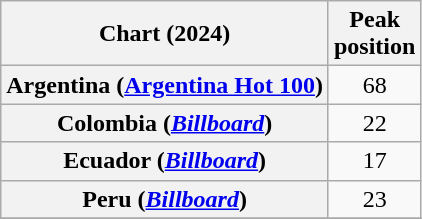<table class="wikitable sortable plainrowheaders" style="text-align:center">
<tr>
<th scope="col">Chart (2024)</th>
<th scope="col">Peak<br>position</th>
</tr>
<tr>
<th scope="row">Argentina (<a href='#'>Argentina Hot 100</a>)</th>
<td>68</td>
</tr>
<tr>
<th scope="row">Colombia (<em><a href='#'>Billboard</a></em>)</th>
<td>22</td>
</tr>
<tr>
<th scope="row">Ecuador (<em><a href='#'>Billboard</a></em>)</th>
<td>17</td>
</tr>
<tr>
<th scope="row">Peru (<em><a href='#'>Billboard</a></em>)</th>
<td>23</td>
</tr>
<tr>
</tr>
</table>
